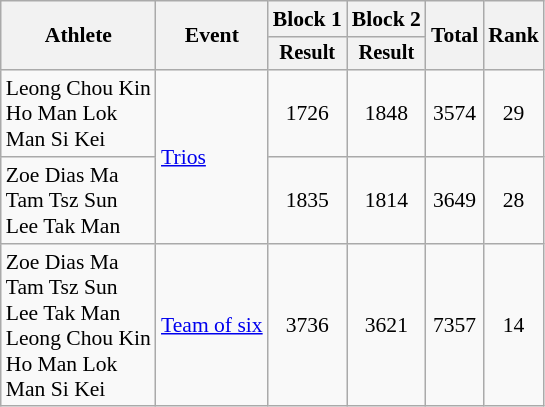<table class=wikitable style=font-size:90%;text-align:center>
<tr>
<th rowspan="2">Athlete</th>
<th rowspan="2">Event</th>
<th>Block 1</th>
<th>Block 2</th>
<th rowspan="2">Total</th>
<th rowspan="2">Rank</th>
</tr>
<tr style="font-size:95%">
<th>Result</th>
<th>Result</th>
</tr>
<tr>
<td align=left>Leong Chou Kin<br>Ho Man Lok<br>Man Si Kei</td>
<td align=left rowspan=2><a href='#'>Trios</a></td>
<td>1726</td>
<td>1848</td>
<td>3574</td>
<td>29</td>
</tr>
<tr>
<td align=left>Zoe Dias Ma<br>Tam Tsz Sun<br>Lee Tak Man</td>
<td>1835</td>
<td>1814</td>
<td>3649</td>
<td>28</td>
</tr>
<tr>
<td align=left>Zoe Dias Ma<br>Tam Tsz Sun<br>Lee Tak Man<br>Leong Chou Kin<br>Ho Man Lok<br>Man Si Kei</td>
<td align=left><a href='#'>Team of six</a></td>
<td>3736</td>
<td>3621</td>
<td>7357</td>
<td>14</td>
</tr>
</table>
